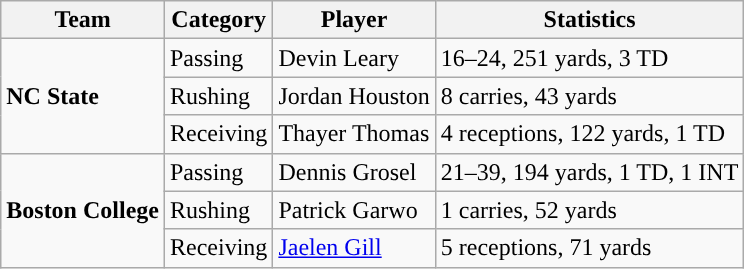<table class="wikitable" style="float: left;">
<tr>
<th>Team</th>
<th>Category</th>
<th>Player</th>
<th>Statistics</th>
</tr>
<tr>
<td rowspan=3><strong>NC State</strong></td>
<td>Passing</td>
<td>Devin Leary</td>
<td>16–24, 251 yards, 3 TD</td>
</tr>
<tr>
<td>Rushing</td>
<td>Jordan Houston</td>
<td>8 carries, 43 yards</td>
</tr>
<tr>
<td>Receiving</td>
<td>Thayer Thomas</td>
<td>4 receptions, 122 yards, 1 TD</td>
</tr>
<tr>
<td rowspan=3><strong>Boston College</strong></td>
<td>Passing</td>
<td>Dennis Grosel</td>
<td>21–39, 194 yards, 1 TD, 1 INT</td>
</tr>
<tr>
<td>Rushing</td>
<td>Patrick Garwo</td>
<td>1 carries, 52 yards</td>
</tr>
<tr>
<td>Receiving</td>
<td><a href='#'>Jaelen Gill</a></td>
<td>5 receptions, 71 yards</td>
</tr>
</table>
